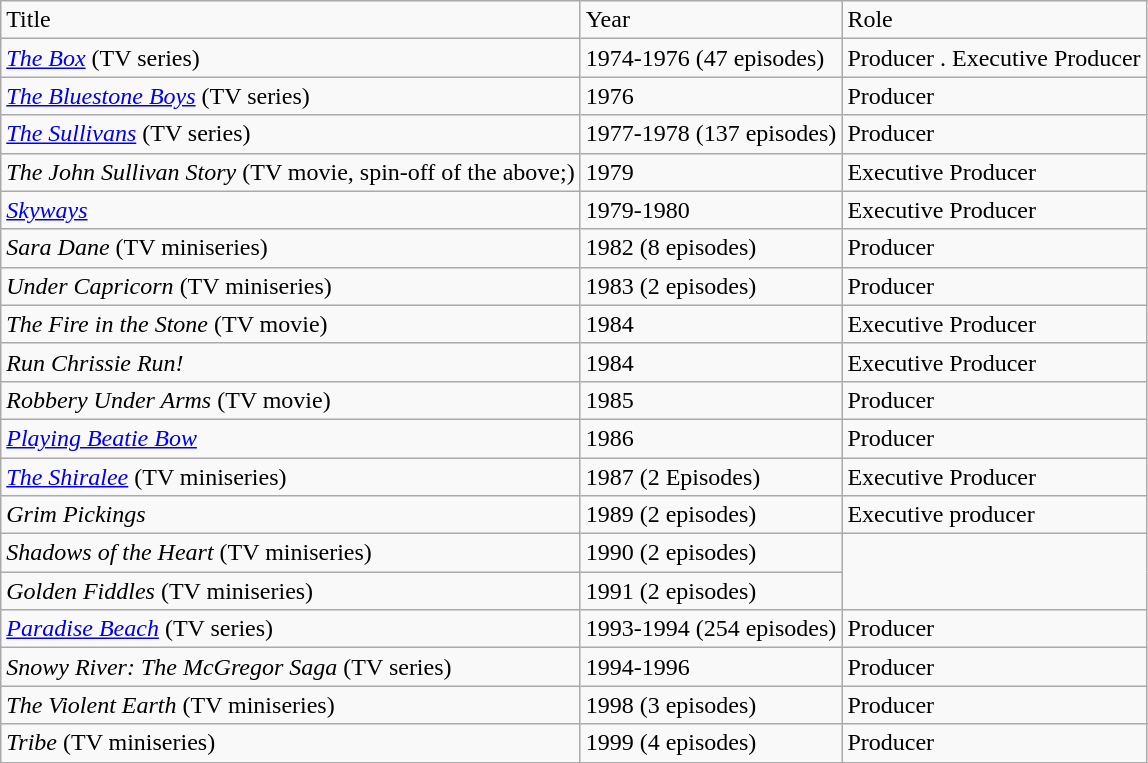<table class="wikitable">
<tr>
<td>Title</td>
<td>Year</td>
<td>Role</td>
</tr>
<tr>
<td><em><a href='#'>The Box</a></em> (TV series)</td>
<td>1974-1976 (47 episodes)</td>
<td>Producer . Executive Producer</td>
</tr>
<tr>
<td><em><a href='#'>The Bluestone Boys</a></em> (TV series)</td>
<td>1976</td>
<td>Producer</td>
</tr>
<tr>
<td><em><a href='#'>The Sullivans</a></em> (TV series)</td>
<td>1977-1978 (137 episodes)</td>
<td>Producer</td>
</tr>
<tr>
<td><em>The John Sullivan Story</em> (TV movie, spin-off of the above;)</td>
<td>1979</td>
<td>Executive Producer</td>
</tr>
<tr>
<td><em><a href='#'>Skyways</a></em></td>
<td>1979-1980</td>
<td>Executive Producer</td>
</tr>
<tr>
<td><em>Sara Dane</em> (TV miniseries)</td>
<td>1982 (8 episodes)</td>
<td>Producer</td>
</tr>
<tr>
<td><em>Under Capricorn</em> (TV miniseries)</td>
<td>1983 (2 episodes)</td>
<td>Producer</td>
</tr>
<tr>
<td><em>The Fire in the Stone</em> (TV movie)</td>
<td>1984</td>
<td>Executive Producer</td>
</tr>
<tr>
<td><em>Run Chrissie Run!</em></td>
<td>1984</td>
<td>Executive Producer</td>
</tr>
<tr>
<td><em>Robbery Under Arms</em> (TV movie)</td>
<td>1985</td>
<td>Producer</td>
</tr>
<tr>
<td><em><a href='#'>Playing Beatie Bow</a></em></td>
<td>1986</td>
<td>Producer</td>
</tr>
<tr>
<td><em><a href='#'>The Shiralee</a></em> (TV miniseries)</td>
<td>1987 (2 Episodes)</td>
<td>Executive Producer</td>
</tr>
<tr>
<td><em>Grim Pickings</em></td>
<td>1989 (2 episodes)</td>
<td>Executive producer</td>
</tr>
<tr>
<td><em>Shadows of the Heart</em> (TV miniseries)</td>
<td>1990 (2 episodes)</td>
</tr>
<tr>
<td><em>Golden Fiddles</em> (TV miniseries)</td>
<td>1991 (2 episodes)</td>
</tr>
<tr>
<td><em><a href='#'>Paradise Beach</a></em> (TV series)</td>
<td>1993-1994 (254 episodes)</td>
<td>Producer</td>
</tr>
<tr>
<td><em>Snowy River: The McGregor Saga</em> (TV series)</td>
<td>1994-1996</td>
<td>Producer</td>
</tr>
<tr>
<td><em>The Violent Earth</em> (TV miniseries)</td>
<td>1998 (3 episodes)</td>
<td>Producer</td>
</tr>
<tr>
<td><em>Tribe</em> (TV miniseries)</td>
<td>1999 (4 episodes)</td>
<td>Producer</td>
</tr>
</table>
